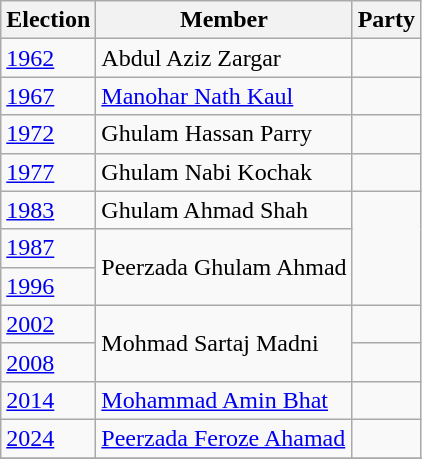<table class="wikitable sortable">
<tr>
<th>Election</th>
<th>Member</th>
<th colspan=2>Party</th>
</tr>
<tr>
<td><a href='#'>1962</a></td>
<td>Abdul Aziz Zargar</td>
<td></td>
</tr>
<tr>
<td><a href='#'>1967</a></td>
<td><a href='#'>Manohar Nath Kaul</a></td>
<td></td>
</tr>
<tr>
<td><a href='#'>1972</a></td>
<td>Ghulam Hassan Parry</td>
<td></td>
</tr>
<tr>
<td><a href='#'>1977</a></td>
<td>Ghulam Nabi Kochak</td>
<td></td>
</tr>
<tr>
<td><a href='#'>1983</a></td>
<td>Ghulam Ahmad Shah</td>
</tr>
<tr>
<td><a href='#'>1987</a></td>
<td rowspan=2>Peerzada Ghulam Ahmad</td>
</tr>
<tr>
<td><a href='#'>1996</a></td>
</tr>
<tr>
<td><a href='#'>2002</a></td>
<td rowspan=2>Mohmad Sartaj Madni</td>
<td></td>
</tr>
<tr>
<td><a href='#'>2008</a></td>
</tr>
<tr>
<td><a href='#'>2014</a></td>
<td><a href='#'>Mohammad Amin Bhat</a></td>
<td></td>
</tr>
<tr>
<td><a href='#'>2024</a></td>
<td><a href='#'>Peerzada Feroze Ahamad</a></td>
<td></td>
</tr>
<tr>
</tr>
</table>
